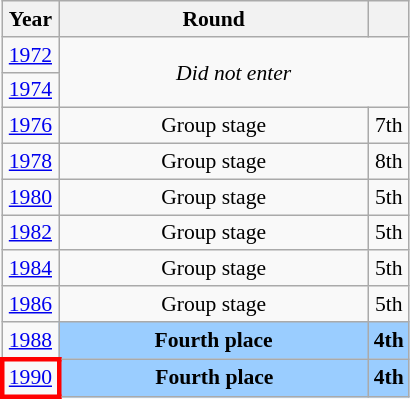<table class="wikitable" style="text-align: center; font-size:90%">
<tr>
<th>Year</th>
<th style="width:200px">Round</th>
<th></th>
</tr>
<tr>
<td><a href='#'>1972</a></td>
<td colspan="2" rowspan="2"><em>Did not enter</em></td>
</tr>
<tr>
<td><a href='#'>1974</a></td>
</tr>
<tr>
<td><a href='#'>1976</a></td>
<td>Group stage</td>
<td>7th</td>
</tr>
<tr>
<td><a href='#'>1978</a></td>
<td>Group stage</td>
<td>8th</td>
</tr>
<tr>
<td><a href='#'>1980</a></td>
<td>Group stage</td>
<td>5th</td>
</tr>
<tr>
<td><a href='#'>1982</a></td>
<td>Group stage</td>
<td>5th</td>
</tr>
<tr>
<td><a href='#'>1984</a></td>
<td>Group stage</td>
<td>5th</td>
</tr>
<tr>
<td><a href='#'>1986</a></td>
<td>Group stage</td>
<td>5th</td>
</tr>
<tr>
<td><a href='#'>1988</a></td>
<td bgcolor="9acdff"><strong>Fourth place</strong></td>
<td bgcolor="9acdff"><strong>4th</strong></td>
</tr>
<tr>
<td style="border: 3px solid red"><a href='#'>1990</a></td>
<td bgcolor="9acdff"><strong>Fourth place</strong></td>
<td bgcolor="9acdff"><strong>4th</strong></td>
</tr>
</table>
